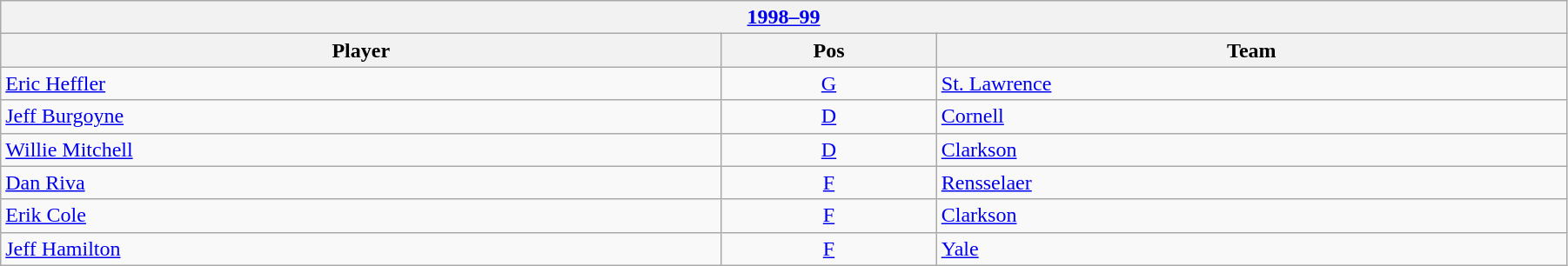<table class="wikitable" width=95%>
<tr>
<th colspan=3><a href='#'>1998–99</a></th>
</tr>
<tr>
<th>Player</th>
<th>Pos</th>
<th>Team</th>
</tr>
<tr>
<td><a href='#'>Eric Heffler</a></td>
<td align=center><a href='#'>G</a></td>
<td><a href='#'>St. Lawrence</a></td>
</tr>
<tr>
<td><a href='#'>Jeff Burgoyne</a></td>
<td align=center><a href='#'>D</a></td>
<td><a href='#'>Cornell</a></td>
</tr>
<tr>
<td><a href='#'>Willie Mitchell</a></td>
<td align=center><a href='#'>D</a></td>
<td><a href='#'>Clarkson</a></td>
</tr>
<tr>
<td><a href='#'>Dan Riva</a></td>
<td align=center><a href='#'>F</a></td>
<td><a href='#'>Rensselaer</a></td>
</tr>
<tr>
<td><a href='#'>Erik Cole</a></td>
<td align=center><a href='#'>F</a></td>
<td><a href='#'>Clarkson</a></td>
</tr>
<tr>
<td><a href='#'>Jeff Hamilton</a></td>
<td align=center><a href='#'>F</a></td>
<td><a href='#'>Yale</a></td>
</tr>
</table>
